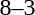<table style="text-align:center">
<tr>
<th width=200></th>
<th width=100></th>
<th width=200></th>
</tr>
<tr>
<td align=right><strong></strong></td>
<td>8–3</td>
<td align=left></td>
</tr>
</table>
